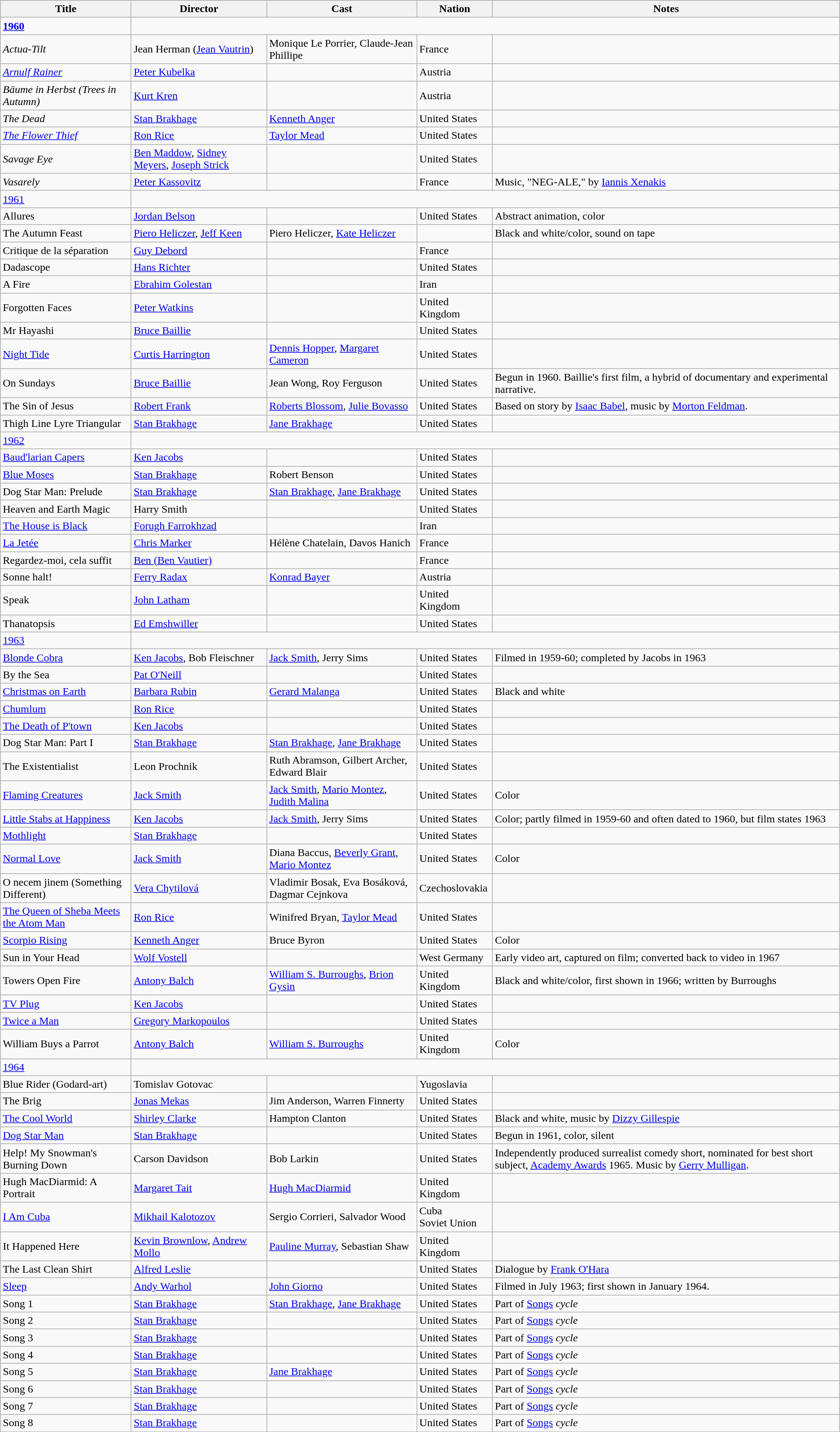<table class="wikitable sortable">
<tr>
<th>Title</th>
<th>Director</th>
<th>Cast</th>
<th>Nation</th>
<th>Notes</th>
</tr>
<tr>
<td><strong><a href='#'>1960</a></strong></td>
</tr>
<tr>
<td><em>Actua-Tilt</em></td>
<td>Jean Herman (<a href='#'>Jean Vautrin</a>)</td>
<td>Monique Le Porrier, Claude-Jean Phillipe</td>
<td>France</td>
<td></td>
</tr>
<tr>
<td><em><a href='#'>Arnulf Rainer</a></em></td>
<td><a href='#'>Peter Kubelka</a></td>
<td></td>
<td>Austria</td>
<td></td>
</tr>
<tr>
<td><em>Bäume in Herbst (Trees in Autumn)</em></td>
<td><a href='#'>Kurt Kren</a></td>
<td></td>
<td>Austria</td>
<td></td>
</tr>
<tr>
<td><em>The Dead</em></td>
<td><a href='#'>Stan Brakhage</a></td>
<td><a href='#'>Kenneth Anger</a></td>
<td>United States</td>
<td></td>
</tr>
<tr>
<td><em><a href='#'>The Flower Thief</a></em></td>
<td><a href='#'>Ron Rice</a></td>
<td><a href='#'>Taylor Mead</a></td>
<td>United States</td>
<td></td>
</tr>
<tr>
<td><em>Savage Eye</em></td>
<td><a href='#'>Ben Maddow</a>, <a href='#'>Sidney Meyers</a>, <a href='#'>Joseph Strick</a></td>
<td></td>
<td>United States</td>
<td></td>
</tr>
<tr>
<td><em>Vasarely<strong></td>
<td><a href='#'>Peter Kassovitz</a></td>
<td></td>
<td>France</td>
<td>Music, "NEG-ALE," by <a href='#'>Iannis Xenakis</a></td>
</tr>
<tr>
<td></strong><a href='#'>1961</a><strong></td>
</tr>
<tr>
<td></em>Allures<em></td>
<td><a href='#'>Jordan Belson</a></td>
<td></td>
<td>United States</td>
<td>Abstract animation, color</td>
</tr>
<tr>
<td></em>The Autumn Feast<em></td>
<td><a href='#'>Piero Heliczer</a>, <a href='#'>Jeff Keen</a></td>
<td>Piero Heliczer, <a href='#'>Kate Heliczer</a></td>
<td></td>
<td>Black and white/color, sound on tape </td>
</tr>
<tr>
<td></em>Critique de la séparation<em></td>
<td><a href='#'>Guy Debord</a></td>
<td></td>
<td>France</td>
<td></td>
</tr>
<tr>
<td></em>Dadascope<em></td>
<td><a href='#'>Hans Richter</a></td>
<td></td>
<td>United States</td>
<td></td>
</tr>
<tr>
<td></em>A Fire<em></td>
<td><a href='#'>Ebrahim Golestan</a></td>
<td></td>
<td>Iran</td>
<td></td>
</tr>
<tr>
<td></em>Forgotten Faces<em></td>
<td><a href='#'>Peter Watkins</a></td>
<td></td>
<td>United Kingdom</td>
<td></td>
</tr>
<tr>
<td></em>Mr Hayashi<em></td>
<td><a href='#'>Bruce Baillie</a></td>
<td></td>
<td>United States</td>
<td></td>
</tr>
<tr>
<td></em><a href='#'>Night Tide</a><em></td>
<td><a href='#'>Curtis Harrington</a></td>
<td><a href='#'>Dennis Hopper</a>, <a href='#'>Margaret Cameron</a></td>
<td>United States</td>
<td></td>
</tr>
<tr>
<td></em>On Sundays<em></td>
<td><a href='#'>Bruce Baillie</a></td>
<td>Jean Wong, Roy Ferguson</td>
<td>United States</td>
<td>Begun in 1960. Baillie's first film, a hybrid of documentary and experimental narrative.</td>
</tr>
<tr>
<td></em>The Sin of Jesus<em></td>
<td><a href='#'>Robert Frank</a></td>
<td><a href='#'>Roberts Blossom</a>, <a href='#'>Julie Bovasso</a></td>
<td>United States</td>
<td>Based on story by <a href='#'>Isaac Babel</a>, music by <a href='#'>Morton Feldman</a>.</td>
</tr>
<tr>
<td></em>Thigh Line Lyre Triangular<em></td>
<td><a href='#'>Stan Brakhage</a></td>
<td><a href='#'>Jane Brakhage</a></td>
<td>United States</td>
<td></td>
</tr>
<tr>
<td></strong><a href='#'>1962</a><strong></td>
</tr>
<tr>
<td></em><a href='#'>Baud'larian Capers</a><em></td>
<td><a href='#'>Ken Jacobs</a></td>
<td></td>
<td>United States</td>
<td></td>
</tr>
<tr>
<td></em><a href='#'>Blue Moses</a><em></td>
<td><a href='#'>Stan Brakhage</a></td>
<td>Robert Benson</td>
<td>United States</td>
<td></td>
</tr>
<tr>
<td></em>Dog Star Man: Prelude<em></td>
<td><a href='#'>Stan Brakhage</a></td>
<td><a href='#'>Stan Brakhage</a>, <a href='#'>Jane Brakhage</a></td>
<td>United States</td>
<td></td>
</tr>
<tr>
<td></em>Heaven and Earth Magic<em></td>
<td>Harry Smith</td>
<td></td>
<td>United States</td>
<td></td>
</tr>
<tr>
<td></em><a href='#'>The House is Black</a><em></td>
<td><a href='#'>Forugh Farrokhzad</a></td>
<td></td>
<td>Iran</td>
<td></td>
</tr>
<tr>
<td></em><a href='#'>La Jetée</a><em></td>
<td><a href='#'>Chris Marker</a></td>
<td>Hélène Chatelain, Davos Hanich</td>
<td>France</td>
<td></td>
</tr>
<tr>
<td></em>Regardez-moi, cela suffit<em></td>
<td><a href='#'>Ben (Ben Vautier)</a></td>
<td></td>
<td>France</td>
<td></td>
</tr>
<tr>
<td></em>Sonne halt!<em></td>
<td><a href='#'>Ferry Radax</a></td>
<td><a href='#'>Konrad Bayer</a></td>
<td>Austria</td>
<td></td>
</tr>
<tr>
<td></em>Speak<em></td>
<td><a href='#'>John Latham</a></td>
<td></td>
<td>United Kingdom</td>
<td></td>
</tr>
<tr>
<td></em>Thanatopsis<em></td>
<td><a href='#'>Ed Emshwiller</a></td>
<td></td>
<td>United States</td>
<td></td>
</tr>
<tr>
<td></strong><a href='#'>1963</a><strong></td>
</tr>
<tr>
<td></em><a href='#'>Blonde Cobra</a><em></td>
<td><a href='#'>Ken Jacobs</a>, Bob Fleischner</td>
<td><a href='#'>Jack Smith</a>, Jerry Sims</td>
<td>United States</td>
<td>Filmed in 1959-60; completed by Jacobs in 1963</td>
</tr>
<tr>
<td></em>By the Sea<em></td>
<td><a href='#'>Pat O'Neill</a></td>
<td></td>
<td>United States</td>
<td></td>
</tr>
<tr>
<td></em><a href='#'>Christmas on Earth</a><em></td>
<td><a href='#'>Barbara Rubin</a></td>
<td><a href='#'>Gerard Malanga</a></td>
<td>United States</td>
<td>Black and white</td>
</tr>
<tr>
<td></em><a href='#'>Chumlum</a><em></td>
<td><a href='#'>Ron Rice</a></td>
<td></td>
<td>United States</td>
</tr>
<tr>
<td></em><a href='#'>The Death of P'town</a><em></td>
<td><a href='#'>Ken Jacobs</a></td>
<td></td>
<td>United States</td>
<td></td>
</tr>
<tr>
<td></em>Dog Star Man: Part I<em></td>
<td><a href='#'>Stan Brakhage</a></td>
<td><a href='#'>Stan Brakhage</a>, <a href='#'>Jane Brakhage</a></td>
<td>United States</td>
<td></td>
</tr>
<tr>
<td></em>The Existentialist<em></td>
<td>Leon Prochnik</td>
<td>Ruth Abramson, Gilbert Archer, Edward Blair</td>
<td>United States</td>
<td></td>
</tr>
<tr>
<td></em><a href='#'>Flaming Creatures</a><em></td>
<td><a href='#'>Jack Smith</a></td>
<td><a href='#'>Jack Smith</a>, <a href='#'>Mario Montez</a>, <a href='#'>Judith Malina</a></td>
<td>United States</td>
<td>Color</td>
</tr>
<tr>
<td></em><a href='#'>Little Stabs at Happiness</a><em></td>
<td><a href='#'>Ken Jacobs</a></td>
<td><a href='#'>Jack Smith</a>, Jerry Sims</td>
<td>United States</td>
<td>Color; partly filmed in 1959-60 and often dated to 1960, but film states 1963</td>
</tr>
<tr>
<td></em><a href='#'>Mothlight</a><em></td>
<td><a href='#'>Stan Brakhage</a></td>
<td></td>
<td>United States</td>
<td></td>
</tr>
<tr>
<td></em><a href='#'>Normal Love</a><em></td>
<td><a href='#'>Jack Smith</a></td>
<td>Diana Baccus, <a href='#'>Beverly Grant</a>, <a href='#'>Mario Montez</a></td>
<td>United States</td>
<td>Color</td>
</tr>
<tr>
<td></em>O necem jinem (Something Different)<em></td>
<td><a href='#'>Vera Chytilová</a></td>
<td>Vladimir Bosak, Eva Bosáková, Dagmar Cejnkova</td>
<td>Czechoslovakia</td>
<td></td>
</tr>
<tr>
<td></em><a href='#'>The Queen of Sheba Meets the Atom Man</a><em></td>
<td><a href='#'>Ron Rice</a></td>
<td>Winifred Bryan, <a href='#'>Taylor Mead</a></td>
<td>United States</td>
</tr>
<tr>
<td></em><a href='#'>Scorpio Rising</a><em></td>
<td><a href='#'>Kenneth Anger</a></td>
<td>Bruce Byron</td>
<td>United States</td>
<td>Color</td>
</tr>
<tr>
<td></em>Sun in Your Head<em></td>
<td><a href='#'>Wolf Vostell</a></td>
<td></td>
<td>West Germany</td>
<td>Early video art, captured on film; converted back to video in 1967</td>
</tr>
<tr>
<td></em>Towers Open Fire<em></td>
<td><a href='#'>Antony Balch</a></td>
<td><a href='#'>William S. Burroughs</a>, <a href='#'>Brion Gysin</a></td>
<td>United Kingdom</td>
<td>Black and white/color, first shown in 1966; written by Burroughs</td>
</tr>
<tr>
<td></em><a href='#'>TV Plug</a><em></td>
<td><a href='#'>Ken Jacobs</a></td>
<td></td>
<td>United States</td>
<td></td>
</tr>
<tr>
<td></em><a href='#'>Twice a Man</a><em></td>
<td><a href='#'>Gregory Markopoulos</a></td>
<td></td>
<td>United States</td>
</tr>
<tr>
<td></em>William Buys a Parrot<em></td>
<td><a href='#'>Antony Balch</a></td>
<td><a href='#'>William S. Burroughs</a></td>
<td>United Kingdom</td>
<td>Color</td>
</tr>
<tr>
<td></strong><a href='#'>1964</a><strong></td>
</tr>
<tr>
<td></em>Blue Rider (Godard-art)<em></td>
<td>Tomislav Gotovac</td>
<td></td>
<td>Yugoslavia</td>
<td></td>
</tr>
<tr>
<td></em>The Brig<em></td>
<td><a href='#'>Jonas Mekas</a></td>
<td>Jim Anderson, Warren Finnerty</td>
<td>United States</td>
<td></td>
</tr>
<tr>
<td></em><a href='#'></strong>The Cool World<strong></a><em></td>
<td><a href='#'>Shirley Clarke</a></td>
<td>Hampton Clanton</td>
<td>United States</td>
<td>Black and white, music by <a href='#'>Dizzy Gillespie</a></td>
</tr>
<tr>
<td></em><a href='#'>Dog Star Man</a><em></td>
<td><a href='#'>Stan Brakhage</a></td>
<td></td>
<td>United States</td>
<td>Begun in 1961, color, silent</td>
</tr>
<tr>
<td></em>Help! My Snowman's Burning Down<em></td>
<td>Carson Davidson</td>
<td>Bob Larkin</td>
<td>United States</td>
<td>Independently produced surrealist comedy short, nominated for best short subject, <a href='#'>Academy Awards</a> 1965. Music by <a href='#'>Gerry Mulligan</a>.</td>
</tr>
<tr>
<td></em>Hugh MacDiarmid: A Portrait<em></td>
<td><a href='#'>Margaret Tait</a></td>
<td><a href='#'>Hugh MacDiarmid</a></td>
<td>United Kingdom</td>
<td></td>
</tr>
<tr>
<td></em><a href='#'>I Am Cuba</a><em></td>
<td><a href='#'>Mikhail Kalotozov</a></td>
<td>Sergio Corrieri, Salvador Wood</td>
<td>Cuba<br>Soviet Union</td>
<td></td>
</tr>
<tr>
<td></em>It Happened Here<em></td>
<td><a href='#'>Kevin Brownlow</a>, <a href='#'>Andrew Mollo</a></td>
<td><a href='#'>Pauline Murray</a>, Sebastian Shaw</td>
<td>United Kingdom</td>
<td></td>
</tr>
<tr>
<td></em>The Last Clean Shirt<em></td>
<td><a href='#'>Alfred Leslie</a></td>
<td></td>
<td>United States</td>
<td>Dialogue by <a href='#'>Frank O'Hara</a></td>
</tr>
<tr>
<td></em><a href='#'>Sleep</a><em></td>
<td><a href='#'>Andy Warhol</a></td>
<td><a href='#'>John Giorno</a></td>
<td>United States</td>
<td>Filmed in July 1963; first shown in January 1964.</td>
</tr>
<tr>
<td></em>Song 1<em></td>
<td><a href='#'>Stan Brakhage</a></td>
<td><a href='#'>Stan Brakhage</a>, <a href='#'>Jane Brakhage</a></td>
<td>United States</td>
<td>Part of </em><a href='#'>Songs</a><em> cycle</td>
</tr>
<tr>
<td></em>Song 2<em></td>
<td><a href='#'>Stan Brakhage</a></td>
<td></td>
<td>United States</td>
<td>Part of </em><a href='#'>Songs</a><em> cycle</td>
</tr>
<tr>
<td></em>Song 3<em></td>
<td><a href='#'>Stan Brakhage</a></td>
<td></td>
<td>United States</td>
<td>Part of </em><a href='#'>Songs</a><em> cycle</td>
</tr>
<tr>
<td></em>Song 4<em></td>
<td><a href='#'>Stan Brakhage</a></td>
<td></td>
<td>United States</td>
<td>Part of </em><a href='#'>Songs</a><em> cycle</td>
</tr>
<tr>
<td></em>Song 5<em></td>
<td><a href='#'>Stan Brakhage</a></td>
<td><a href='#'>Jane Brakhage</a></td>
<td>United States</td>
<td>Part of </em><a href='#'>Songs</a><em> cycle</td>
</tr>
<tr>
<td></em>Song 6<em></td>
<td><a href='#'>Stan Brakhage</a></td>
<td></td>
<td>United States</td>
<td>Part of </em><a href='#'>Songs</a><em> cycle</td>
</tr>
<tr>
<td></em>Song 7<em></td>
<td><a href='#'>Stan Brakhage</a></td>
<td></td>
<td>United States</td>
<td>Part of </em><a href='#'>Songs</a><em> cycle</td>
</tr>
<tr>
<td></em>Song 8<em></td>
<td><a href='#'>Stan Brakhage</a></td>
<td></td>
<td>United States</td>
<td>Part of </em><a href='#'>Songs</a><em> cycle</td>
</tr>
<tr>
</tr>
</table>
